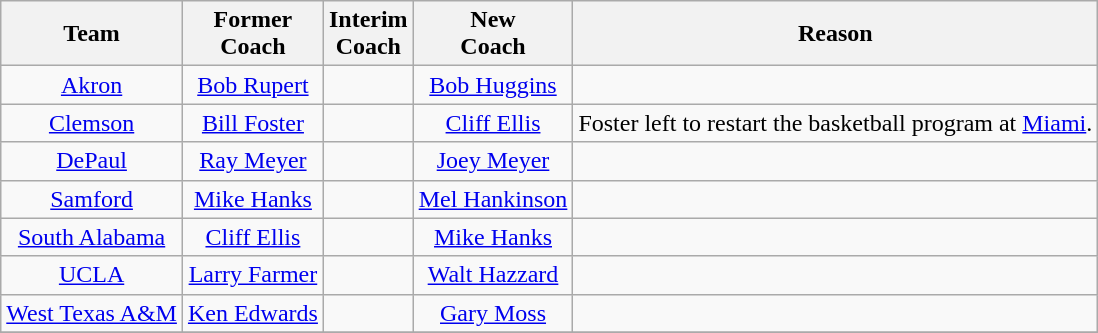<table class="wikitable" style="text-align:center;">
<tr>
<th>Team</th>
<th>Former<br>Coach</th>
<th>Interim<br>Coach</th>
<th>New<br>Coach</th>
<th>Reason</th>
</tr>
<tr>
<td><a href='#'>Akron</a></td>
<td><a href='#'>Bob Rupert</a></td>
<td></td>
<td><a href='#'>Bob Huggins</a></td>
<td></td>
</tr>
<tr>
<td><a href='#'>Clemson</a></td>
<td><a href='#'>Bill Foster</a></td>
<td></td>
<td><a href='#'>Cliff Ellis</a></td>
<td>Foster left to restart the basketball program at <a href='#'>Miami</a>.</td>
</tr>
<tr>
<td><a href='#'>DePaul</a></td>
<td><a href='#'>Ray Meyer</a></td>
<td></td>
<td><a href='#'>Joey Meyer</a></td>
<td></td>
</tr>
<tr>
<td><a href='#'>Samford</a></td>
<td><a href='#'>Mike Hanks</a></td>
<td></td>
<td><a href='#'>Mel Hankinson</a></td>
<td></td>
</tr>
<tr>
<td><a href='#'>South Alabama</a></td>
<td><a href='#'>Cliff Ellis</a></td>
<td></td>
<td><a href='#'>Mike Hanks</a></td>
<td></td>
</tr>
<tr>
<td><a href='#'>UCLA</a></td>
<td><a href='#'>Larry Farmer</a></td>
<td></td>
<td><a href='#'>Walt Hazzard</a></td>
<td></td>
</tr>
<tr>
<td><a href='#'>West Texas A&M</a></td>
<td><a href='#'>Ken Edwards</a></td>
<td></td>
<td><a href='#'>Gary Moss</a></td>
<td></td>
</tr>
<tr>
</tr>
</table>
